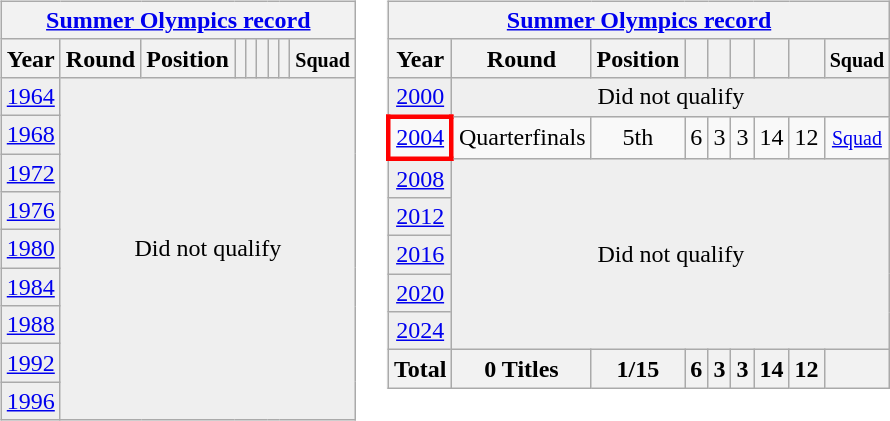<table>
<tr>
<td style="vertical-align:top; width:0;"><br><table class="wikitable" style="text-align: center;">
<tr>
<th colspan=9><a href='#'>Summer Olympics record</a></th>
</tr>
<tr>
<th>Year</th>
<th>Round</th>
<th>Position</th>
<th></th>
<th></th>
<th></th>
<th></th>
<th></th>
<th><small>Squad</small></th>
</tr>
<tr style="background:#efefef;">
<td> <a href='#'>1964</a></td>
<td colspan="8" rowspan="9" style="text-align:center;">Did not qualify</td>
</tr>
<tr style="background:#efefef;">
<td> <a href='#'>1968</a></td>
</tr>
<tr style="background:#efefef;">
<td> <a href='#'>1972</a></td>
</tr>
<tr style="background:#efefef;">
<td> <a href='#'>1976</a></td>
</tr>
<tr style="background:#efefef;">
<td> <a href='#'>1980</a></td>
</tr>
<tr style="background:#efefef;">
<td> <a href='#'>1984</a></td>
</tr>
<tr style="background:#efefef;">
<td> <a href='#'>1988</a></td>
</tr>
<tr style="background:#efefef;">
<td> <a href='#'>1992</a></td>
</tr>
<tr style="background:#efefef;">
<td> <a href='#'>1996</a></td>
</tr>
</table>
</td>
<td style="vertical-align:top; width:0;"><br><table class="wikitable" style="text-align: center;">
<tr>
<th colspan=9><a href='#'>Summer Olympics record</a></th>
</tr>
<tr>
<th>Year</th>
<th>Round</th>
<th>Position</th>
<th></th>
<th></th>
<th></th>
<th></th>
<th></th>
<th><small>Squad</small></th>
</tr>
<tr style="background:#efefef;">
<td> <a href='#'>2000</a></td>
<td colspan="8" style="text-align:center;">Did not qualify</td>
</tr>
<tr>
<td style="border: 3px solid red"> <a href='#'>2004</a></td>
<td>Quarterfinals</td>
<td>5th</td>
<td>6</td>
<td>3</td>
<td>3</td>
<td>14</td>
<td>12</td>
<td><small><a href='#'>Squad</a></small></td>
</tr>
<tr style="background:#efefef;">
<td> <a href='#'>2008</a></td>
<td colspan="8" rowspan="5" style="text-align:center;">Did not qualify</td>
</tr>
<tr style="background:#efefef;">
<td> <a href='#'>2012</a></td>
</tr>
<tr style="background:#efefef;">
<td> <a href='#'>2016</a></td>
</tr>
<tr style="background:#efefef;">
<td> <a href='#'>2020</a></td>
</tr>
<tr style="background:#efefef;">
<td> <a href='#'>2024</a></td>
</tr>
<tr>
<th>Total</th>
<th>0 Titles</th>
<th>1/15</th>
<th>6</th>
<th>3</th>
<th>3</th>
<th>14</th>
<th>12</th>
<th></th>
</tr>
</table>
</td>
</tr>
</table>
